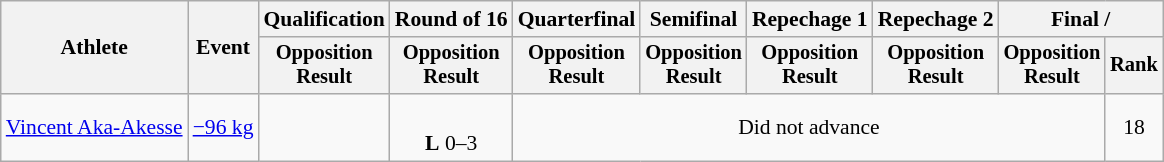<table class="wikitable" style="font-size:90%">
<tr>
<th rowspan="2">Athlete</th>
<th rowspan="2">Event</th>
<th>Qualification</th>
<th>Round of 16</th>
<th>Quarterfinal</th>
<th>Semifinal</th>
<th>Repechage 1</th>
<th>Repechage 2</th>
<th colspan=2>Final / </th>
</tr>
<tr style="font-size: 95%">
<th>Opposition<br>Result</th>
<th>Opposition<br>Result</th>
<th>Opposition<br>Result</th>
<th>Opposition<br>Result</th>
<th>Opposition<br>Result</th>
<th>Opposition<br>Result</th>
<th>Opposition<br>Result</th>
<th>Rank</th>
</tr>
<tr align=center>
<td align=left><a href='#'>Vincent Aka-Akesse</a></td>
<td align=left><a href='#'>−96 kg</a></td>
<td></td>
<td><br><strong>L</strong> 0–3 <sup></sup></td>
<td colspan=5>Did not advance</td>
<td>18</td>
</tr>
</table>
